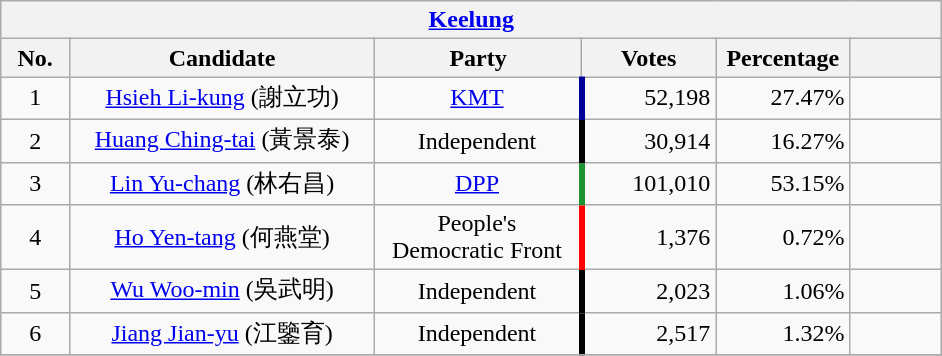<table class="wikitable collapsible" style="text-align:center">
<tr>
<th colspan="7" width=620px><a href='#'>Keelung</a></th>
</tr>
<tr>
<th width=35>No.</th>
<th width=180>Candidate</th>
<th width=120>Party</th>
<th width=75>Votes</th>
<th width=75>Percentage</th>
<th width=49></th>
</tr>
<tr>
<td>1</td>
<td><a href='#'>Hsieh Li-kung</a> (謝立功)</td>
<td><a href='#'>KMT</a></td>
<td style="border-left:4px solid #000099;" align="right">52,198</td>
<td align="right">27.47%</td>
<td align="center"></td>
</tr>
<tr>
<td>2</td>
<td><a href='#'>Huang Ching-tai</a> (黃景泰)</td>
<td>Independent</td>
<td style="border-left:4px solid #000000;" align="right">30,914</td>
<td align="right">16.27%</td>
<td align="center"></td>
</tr>
<tr>
<td>3</td>
<td><a href='#'>Lin Yu-chang</a> (林右昌)</td>
<td><a href='#'>DPP</a></td>
<td style="border-left:4px solid #1B9431;" align="right">101,010</td>
<td align="right">53.15%</td>
<td><div></div></td>
</tr>
<tr>
<td>4</td>
<td><a href='#'>Ho Yen-tang</a> (何燕堂)</td>
<td>People's Democratic Front</td>
<td style="border-left:4px solid #FF0000;" align="right">1,376</td>
<td align="right">0.72%</td>
<td align="center"></td>
</tr>
<tr>
<td>5</td>
<td><a href='#'>Wu Woo-min</a> (吳武明)</td>
<td>Independent</td>
<td style="border-left:4px solid #000000;" align="right">2,023</td>
<td align="right">1.06%</td>
<td align="center"></td>
</tr>
<tr>
<td>6</td>
<td><a href='#'>Jiang Jian-yu</a> (江鑒育)</td>
<td>Independent</td>
<td style="border-left:4px solid #000000;" align="right">2,517</td>
<td align="right">1.32%</td>
<td align="center"></td>
</tr>
<tr bgcolor=EEEEEE>
</tr>
</table>
